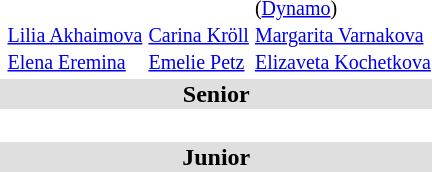<table>
<tr>
<th scope=row style="text-align:left"></th>
<td> <br><small> <a href='#'>Lilia Akhaimova</a><br><a href='#'>Elena Eremina</a></small></td>
<td> <br><small> <a href='#'>Carina Kröll</a><br><a href='#'>Emelie Petz</a></small></td>
<td> <small>(<a href='#'>Dynamo</a>) <br> <a href='#'>Margarita Varnakova</a><br> <a href='#'>Elizaveta Kochetkova</a></small></td>
</tr>
<tr style="background:#dfdfdf;">
<td colspan="4" style="text-align:center;"><strong>Senior</strong></td>
</tr>
<tr>
<th scope=row style="text-align:left"></th>
<td></td>
<td></td>
<td></td>
</tr>
<tr>
<th scope=row style="text-align:left"></th>
<td></td>
<td></td>
<td></td>
</tr>
<tr>
<th scope=row style="text-align:left"></th>
<td></td>
<td></td>
<td></td>
</tr>
<tr>
<th scope=row style="text-align:left"></th>
<td></td>
<td></td>
<td></td>
</tr>
<tr>
<th scope=row style="text-align:left"></th>
<td></td>
<td></td>
<td></td>
</tr>
<tr style="background:#dfdfdf;">
<td colspan="4" style="text-align:center;"><strong>Junior</strong></td>
</tr>
<tr>
<th scope=row style="text-align:left"></th>
<td></td>
<td></td>
<td></td>
</tr>
<tr>
<th scope=row style="text-align:left"></th>
<td></td>
<td></td>
<td></td>
</tr>
<tr>
<th scope=row style="text-align:left"></th>
<td></td>
<td></td>
<td></td>
</tr>
<tr>
<th scope=row style="text-align:left"></th>
<td></td>
<td></td>
<td></td>
</tr>
<tr>
<th scope=row style="text-align:left"></th>
<td></td>
<td></td>
<td></td>
</tr>
</table>
